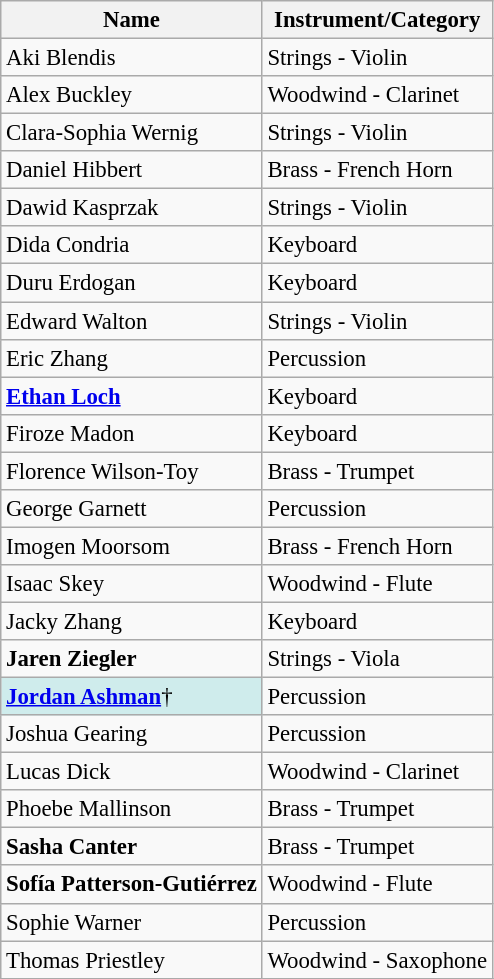<table class="wikitable sortable" style="font-size: 95%">
<tr>
<th>Name</th>
<th>Instrument/Category</th>
</tr>
<tr>
<td>Aki Blendis</td>
<td>Strings - Violin</td>
</tr>
<tr>
<td>Alex Buckley</td>
<td>Woodwind - Clarinet</td>
</tr>
<tr>
<td>Clara-Sophia Wernig</td>
<td>Strings - Violin</td>
</tr>
<tr>
<td>Daniel Hibbert</td>
<td>Brass - French Horn</td>
</tr>
<tr>
<td>Dawid Kasprzak</td>
<td>Strings - Violin</td>
</tr>
<tr>
<td>Dida Condria</td>
<td>Keyboard</td>
</tr>
<tr>
<td>Duru Erdogan</td>
<td>Keyboard</td>
</tr>
<tr>
<td>Edward Walton</td>
<td>Strings - Violin</td>
</tr>
<tr>
<td>Eric Zhang</td>
<td>Percussion</td>
</tr>
<tr>
<td><strong><a href='#'>Ethan Loch</a></strong></td>
<td>Keyboard</td>
</tr>
<tr>
<td>Firoze Madon</td>
<td>Keyboard</td>
</tr>
<tr>
<td>Florence Wilson-Toy</td>
<td>Brass - Trumpet</td>
</tr>
<tr>
<td>George Garnett</td>
<td>Percussion</td>
</tr>
<tr>
<td>Imogen Moorsom</td>
<td>Brass - French Horn</td>
</tr>
<tr>
<td>Isaac Skey</td>
<td>Woodwind - Flute</td>
</tr>
<tr>
<td>Jacky Zhang</td>
<td>Keyboard</td>
</tr>
<tr>
<td><strong>Jaren Ziegler</strong></td>
<td>Strings - Viola</td>
</tr>
<tr>
<td bgcolor="#CFECEC"><strong><a href='#'>Jordan Ashman</a></strong>†</td>
<td>Percussion</td>
</tr>
<tr>
<td>Joshua Gearing</td>
<td>Percussion</td>
</tr>
<tr>
<td>Lucas Dick</td>
<td>Woodwind - Clarinet</td>
</tr>
<tr>
<td>Phoebe Mallinson</td>
<td>Brass - Trumpet</td>
</tr>
<tr>
<td><strong>Sasha Canter</strong></td>
<td>Brass - Trumpet</td>
</tr>
<tr>
<td><strong>Sofía Patterson-Gutiérrez</strong></td>
<td>Woodwind - Flute</td>
</tr>
<tr>
<td>Sophie Warner</td>
<td>Percussion</td>
</tr>
<tr>
<td>Thomas Priestley</td>
<td>Woodwind - Saxophone</td>
</tr>
<tr>
</tr>
</table>
